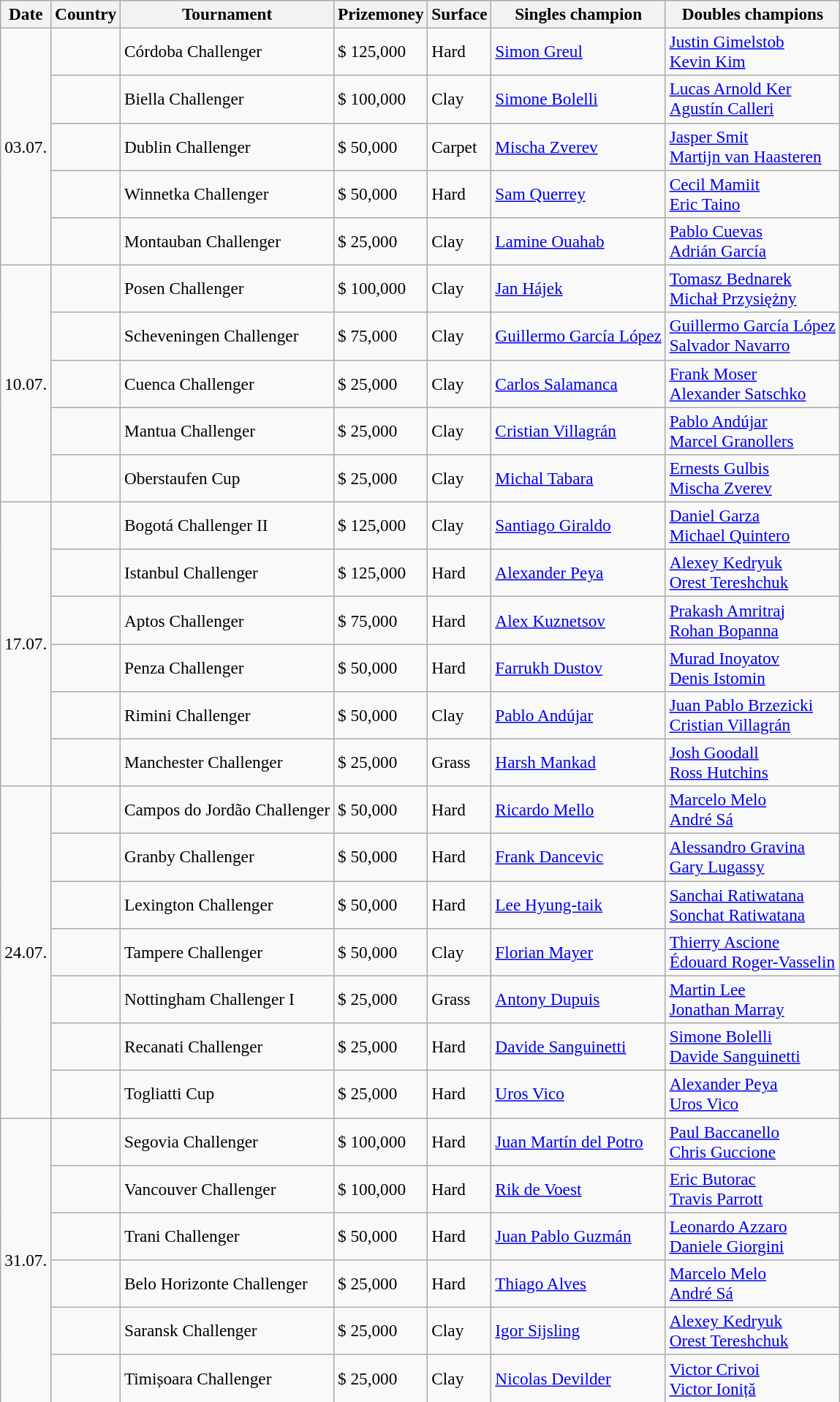<table class="sortable wikitable" style=font-size:97%>
<tr>
<th>Date</th>
<th>Country</th>
<th>Tournament</th>
<th>Prizemoney</th>
<th>Surface</th>
<th>Singles champion</th>
<th>Doubles champions</th>
</tr>
<tr>
<td rowspan="5">03.07.</td>
<td></td>
<td>Córdoba Challenger</td>
<td>$ 125,000</td>
<td>Hard</td>
<td> <a href='#'>Simon Greul</a></td>
<td> <a href='#'>Justin Gimelstob</a><br> <a href='#'>Kevin Kim</a></td>
</tr>
<tr>
<td></td>
<td>Biella Challenger</td>
<td>$ 100,000</td>
<td>Clay</td>
<td> <a href='#'>Simone Bolelli</a></td>
<td> <a href='#'>Lucas Arnold Ker</a> <br>  <a href='#'>Agustín Calleri</a></td>
</tr>
<tr>
<td></td>
<td>Dublin Challenger</td>
<td>$ 50,000</td>
<td>Carpet</td>
<td> <a href='#'>Mischa Zverev</a></td>
<td> <a href='#'>Jasper Smit</a><br> <a href='#'>Martijn van Haasteren</a></td>
</tr>
<tr>
<td></td>
<td>Winnetka Challenger</td>
<td>$ 50,000</td>
<td>Hard</td>
<td> <a href='#'>Sam Querrey</a></td>
<td> <a href='#'>Cecil Mamiit</a> <br>  <a href='#'>Eric Taino</a></td>
</tr>
<tr>
<td></td>
<td>Montauban Challenger</td>
<td>$ 25,000</td>
<td>Clay</td>
<td> <a href='#'>Lamine Ouahab</a></td>
<td> <a href='#'>Pablo Cuevas</a><br> <a href='#'>Adrián García</a></td>
</tr>
<tr>
<td rowspan="5">10.07.</td>
<td></td>
<td>Posen Challenger</td>
<td>$ 100,000</td>
<td>Clay</td>
<td> <a href='#'>Jan Hájek</a></td>
<td> <a href='#'>Tomasz Bednarek</a><br> <a href='#'>Michał Przysiężny</a></td>
</tr>
<tr>
<td></td>
<td>Scheveningen Challenger</td>
<td>$ 75,000</td>
<td>Clay</td>
<td> <a href='#'>Guillermo García López</a></td>
<td> <a href='#'>Guillermo García López</a> <br>  <a href='#'>Salvador Navarro</a></td>
</tr>
<tr>
<td></td>
<td>Cuenca Challenger</td>
<td>$ 25,000</td>
<td>Clay</td>
<td> <a href='#'>Carlos Salamanca</a></td>
<td> <a href='#'>Frank Moser</a><br> <a href='#'>Alexander Satschko</a></td>
</tr>
<tr>
<td></td>
<td>Mantua Challenger</td>
<td>$ 25,000</td>
<td>Clay</td>
<td> <a href='#'>Cristian Villagrán</a></td>
<td> <a href='#'>Pablo Andújar</a><br> <a href='#'>Marcel Granollers</a></td>
</tr>
<tr>
<td></td>
<td>Oberstaufen Cup</td>
<td>$ 25,000</td>
<td>Clay</td>
<td> <a href='#'>Michal Tabara</a></td>
<td> <a href='#'>Ernests Gulbis</a><br> <a href='#'>Mischa Zverev</a></td>
</tr>
<tr>
<td rowspan="6">17.07.</td>
<td></td>
<td>Bogotá Challenger II</td>
<td>$ 125,000</td>
<td>Clay</td>
<td> <a href='#'>Santiago Giraldo</a></td>
<td> <a href='#'>Daniel Garza</a> <br>  <a href='#'>Michael Quintero</a></td>
</tr>
<tr>
<td></td>
<td>Istanbul Challenger</td>
<td>$ 125,000</td>
<td>Hard</td>
<td> <a href='#'>Alexander Peya</a></td>
<td> <a href='#'>Alexey Kedryuk</a><br> <a href='#'>Orest Tereshchuk</a></td>
</tr>
<tr>
<td></td>
<td>Aptos Challenger</td>
<td>$ 75,000</td>
<td>Hard</td>
<td> <a href='#'>Alex Kuznetsov</a></td>
<td> <a href='#'>Prakash Amritraj</a> <br>  <a href='#'>Rohan Bopanna</a></td>
</tr>
<tr>
<td></td>
<td>Penza Challenger</td>
<td>$ 50,000</td>
<td>Hard</td>
<td> <a href='#'>Farrukh Dustov</a></td>
<td> <a href='#'>Murad Inoyatov</a><br> <a href='#'>Denis Istomin</a></td>
</tr>
<tr>
<td></td>
<td>Rimini Challenger</td>
<td>$ 50,000</td>
<td>Clay</td>
<td> <a href='#'>Pablo Andújar</a></td>
<td> <a href='#'>Juan Pablo Brzezicki</a><br> <a href='#'>Cristian Villagrán</a></td>
</tr>
<tr>
<td></td>
<td>Manchester Challenger</td>
<td>$ 25,000</td>
<td>Grass</td>
<td> <a href='#'>Harsh Mankad</a></td>
<td> <a href='#'>Josh Goodall</a> <br>  <a href='#'>Ross Hutchins</a></td>
</tr>
<tr>
<td rowspan="7">24.07.</td>
<td></td>
<td>Campos do Jordão Challenger</td>
<td>$ 50,000</td>
<td>Hard</td>
<td> <a href='#'>Ricardo Mello</a></td>
<td> <a href='#'>Marcelo Melo</a><br> <a href='#'>André Sá</a></td>
</tr>
<tr>
<td></td>
<td>Granby Challenger</td>
<td>$ 50,000</td>
<td>Hard</td>
<td> <a href='#'>Frank Dancevic</a></td>
<td> <a href='#'>Alessandro Gravina</a> <br>  <a href='#'>Gary Lugassy</a></td>
</tr>
<tr>
<td></td>
<td>Lexington Challenger</td>
<td>$ 50,000</td>
<td>Hard</td>
<td> <a href='#'>Lee Hyung-taik</a></td>
<td> <a href='#'>Sanchai Ratiwatana</a> <br>  <a href='#'>Sonchat Ratiwatana</a></td>
</tr>
<tr>
<td></td>
<td>Tampere Challenger</td>
<td>$ 50,000</td>
<td>Clay</td>
<td> <a href='#'>Florian Mayer</a></td>
<td> <a href='#'>Thierry Ascione</a> <br>  <a href='#'>Édouard Roger-Vasselin</a></td>
</tr>
<tr>
<td></td>
<td>Nottingham Challenger I</td>
<td>$ 25,000</td>
<td>Grass</td>
<td> <a href='#'>Antony Dupuis</a></td>
<td> <a href='#'>Martin Lee</a> <br> <a href='#'>Jonathan Marray</a></td>
</tr>
<tr>
<td></td>
<td>Recanati Challenger</td>
<td>$ 25,000</td>
<td>Hard</td>
<td> <a href='#'>Davide Sanguinetti</a></td>
<td> <a href='#'>Simone Bolelli</a> <br>  <a href='#'>Davide Sanguinetti</a></td>
</tr>
<tr>
<td></td>
<td>Togliatti Cup</td>
<td>$ 25,000</td>
<td>Hard</td>
<td> <a href='#'>Uros Vico</a></td>
<td> <a href='#'>Alexander Peya</a><br> <a href='#'>Uros Vico</a></td>
</tr>
<tr>
<td rowspan="6">31.07.</td>
<td></td>
<td>Segovia Challenger</td>
<td>$ 100,000</td>
<td>Hard</td>
<td> <a href='#'>Juan Martín del Potro</a></td>
<td> <a href='#'>Paul Baccanello</a><br> <a href='#'>Chris Guccione</a></td>
</tr>
<tr>
<td></td>
<td>Vancouver Challenger</td>
<td>$ 100,000</td>
<td>Hard</td>
<td> <a href='#'>Rik de Voest</a></td>
<td> <a href='#'>Eric Butorac</a> <br> <a href='#'>Travis Parrott</a></td>
</tr>
<tr>
<td></td>
<td>Trani Challenger</td>
<td>$ 50,000</td>
<td>Hard</td>
<td> <a href='#'>Juan Pablo Guzmán</a></td>
<td> <a href='#'>Leonardo Azzaro</a> <br> <a href='#'>Daniele Giorgini</a></td>
</tr>
<tr>
<td></td>
<td>Belo Horizonte Challenger</td>
<td>$ 25,000</td>
<td>Hard</td>
<td> <a href='#'>Thiago Alves</a></td>
<td> <a href='#'>Marcelo Melo</a><br> <a href='#'>André Sá</a></td>
</tr>
<tr>
<td></td>
<td>Saransk Challenger</td>
<td>$ 25,000</td>
<td>Clay</td>
<td> <a href='#'>Igor Sijsling</a></td>
<td> <a href='#'>Alexey Kedryuk</a><br> <a href='#'>Orest Tereshchuk</a></td>
</tr>
<tr>
<td></td>
<td>Timișoara Challenger</td>
<td>$ 25,000</td>
<td>Clay</td>
<td> <a href='#'>Nicolas Devilder</a></td>
<td> <a href='#'>Victor Crivoi</a> <br>  <a href='#'>Victor Ioniță</a></td>
</tr>
</table>
